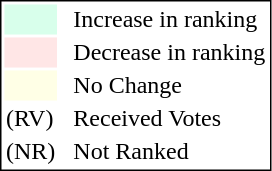<table style="border:1px solid black;">
<tr>
<td style="background:#D8FFEB; width:20px;"></td>
<td> </td>
<td>Increase in ranking</td>
</tr>
<tr>
<td style="background:#FFE6E6; width:20px;"></td>
<td> </td>
<td>Decrease in ranking</td>
</tr>
<tr>
<td style="background:#FFFFE6; width:20px;"></td>
<td> </td>
<td>No Change</td>
</tr>
<tr>
<td>(RV)</td>
<td> </td>
<td>Received Votes</td>
</tr>
<tr>
<td>(NR)</td>
<td> </td>
<td>Not Ranked</td>
</tr>
</table>
